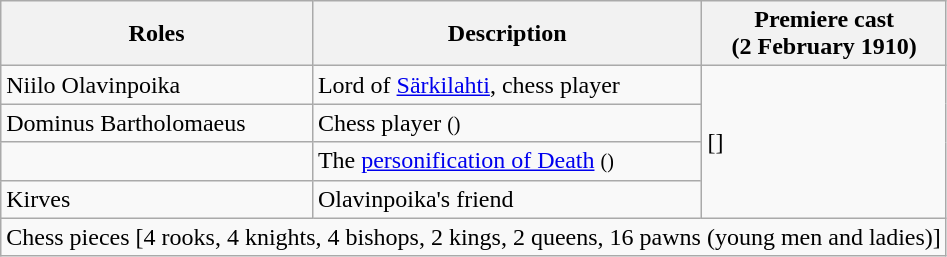<table class="wikitable"; font-size: 95%">
<tr>
<th>Roles</th>
<th>Description</th>
<th>Premiere cast<br>(2 February 1910)</th>
</tr>
<tr>
<td>Niilo Olavinpoika</td>
<td>Lord of <a href='#'>Särkilahti</a>, chess player</td>
<td rowspan=4>[]</td>
</tr>
<tr>
<td>Dominus Bartholomaeus</td>
<td>Chess player <small>()</small></td>
</tr>
<tr>
<td></td>
<td>The <a href='#'>personification of Death</a> <small>()</small></td>
</tr>
<tr>
<td>Kirves</td>
<td>Olavinpoika's friend</td>
</tr>
<tr>
<td colspan=3>Chess pieces [4 rooks, 4 knights, 4 bishops, 2 kings, 2 queens, 16 pawns (young men and ladies)]</td>
</tr>
</table>
